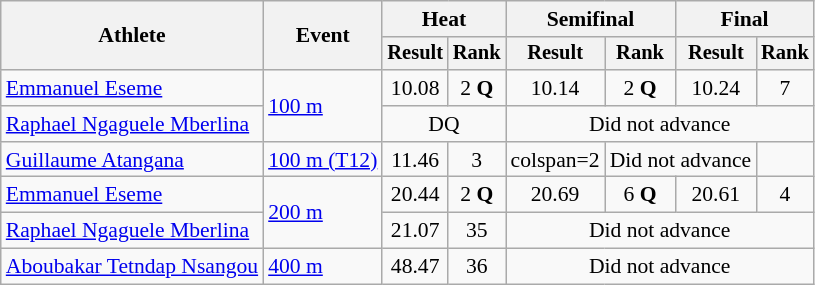<table class="wikitable" style="font-size:90%; text-align:center">
<tr>
<th rowspan=2>Athlete</th>
<th rowspan=2>Event</th>
<th colspan=2>Heat</th>
<th colspan=2>Semifinal</th>
<th colspan=2>Final</th>
</tr>
<tr style="font-size:95%">
<th>Result</th>
<th>Rank</th>
<th>Result</th>
<th>Rank</th>
<th>Result</th>
<th>Rank</th>
</tr>
<tr>
<td align=left><a href='#'>Emmanuel Eseme</a></td>
<td align=left rowspan=2><a href='#'>100 m</a></td>
<td>10.08</td>
<td>2 <strong>Q</strong></td>
<td>10.14</td>
<td>2 <strong>Q</strong></td>
<td>10.24</td>
<td>7</td>
</tr>
<tr>
<td align=left><a href='#'>Raphael Ngaguele Mberlina</a></td>
<td colspan="2">DQ</td>
<td colspan="4">Did not advance</td>
</tr>
<tr>
<td align=left><a href='#'>Guillaume Atangana</a></td>
<td align=left><a href='#'>100 m (T12)</a></td>
<td>11.46</td>
<td>3</td>
<td>colspan=2 </td>
<td colspan=2>Did not advance</td>
</tr>
<tr>
<td align=left><a href='#'>Emmanuel Eseme</a></td>
<td align=left rowspan=2><a href='#'>200 m</a></td>
<td>20.44</td>
<td>2 <strong>Q</strong></td>
<td>20.69</td>
<td>6 <strong>Q</strong></td>
<td>20.61</td>
<td>4</td>
</tr>
<tr>
<td align=left><a href='#'>Raphael Ngaguele Mberlina</a></td>
<td>21.07</td>
<td>35</td>
<td colspan=4>Did not advance</td>
</tr>
<tr>
<td align=left><a href='#'>Aboubakar Tetndap Nsangou</a></td>
<td align=left rowspan=1><a href='#'>400 m</a></td>
<td>48.47</td>
<td>36</td>
<td colspan=4>Did not advance</td>
</tr>
</table>
